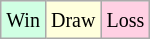<table class="wikitable">
<tr>
<td style="background-color: #d0ffe3;"><small>Win</small></td>
<td style="background-color: #ffffdd;"><small>Draw</small></td>
<td style="background-color: #ffd0e3;"><small>Loss</small></td>
</tr>
</table>
